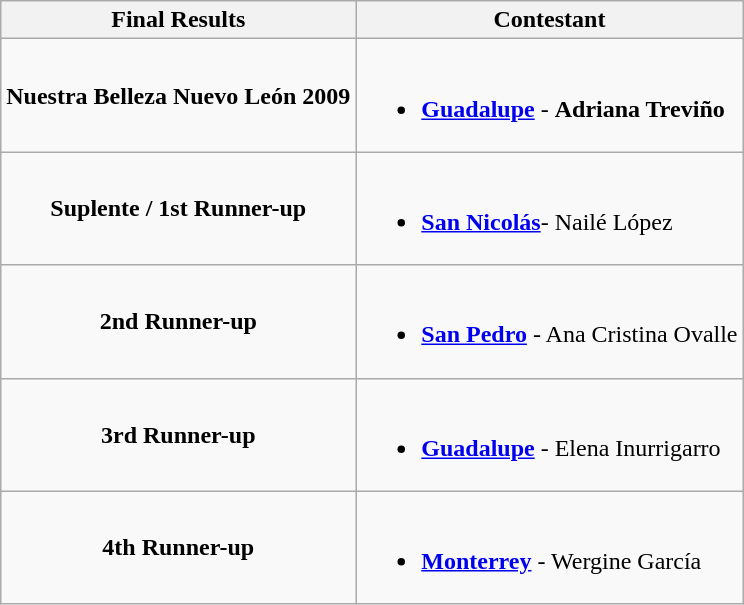<table class="wikitable">
<tr>
<th>Final Results</th>
<th>Contestant</th>
</tr>
<tr>
<td align="center"><strong>Nuestra Belleza Nuevo León 2009</strong></td>
<td><br><ul><li><strong><a href='#'>Guadalupe</a></strong> - <strong>Adriana Treviño</strong></li></ul></td>
</tr>
<tr>
<td align="center"><strong>Suplente / 1st Runner-up</strong></td>
<td><br><ul><li><strong><a href='#'>San Nicolás</a></strong>- Nailé López</li></ul></td>
</tr>
<tr>
<td align="center"><strong>2nd Runner-up</strong></td>
<td><br><ul><li><strong><a href='#'>San Pedro</a></strong> - Ana Cristina Ovalle</li></ul></td>
</tr>
<tr>
<td align="center"><strong>3rd Runner-up</strong></td>
<td><br><ul><li><strong><a href='#'>Guadalupe</a></strong> - Elena Inurrigarro</li></ul></td>
</tr>
<tr>
<td align="center"><strong>4th Runner-up</strong></td>
<td><br><ul><li><strong><a href='#'>Monterrey</a></strong> - Wergine García</li></ul></td>
</tr>
</table>
